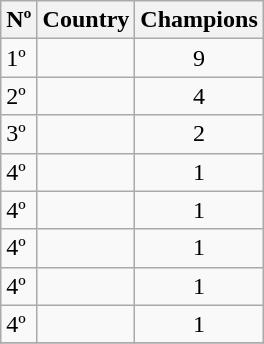<table class="sortable wikitable">
<tr>
<th>Nº</th>
<th>Country</th>
<th>Champions</th>
</tr>
<tr>
<td>1º</td>
<td></td>
<td align="center">9</td>
</tr>
<tr>
<td>2º</td>
<td></td>
<td align="center">4</td>
</tr>
<tr>
<td>3º</td>
<td></td>
<td align="center">2</td>
</tr>
<tr>
<td>4º</td>
<td></td>
<td align="center">1</td>
</tr>
<tr>
<td>4º</td>
<td></td>
<td align="center">1</td>
</tr>
<tr>
<td>4º</td>
<td></td>
<td align="center">1</td>
</tr>
<tr>
<td>4º</td>
<td></td>
<td align="center">1</td>
</tr>
<tr>
<td>4º</td>
<td></td>
<td align="center">1</td>
</tr>
<tr>
</tr>
</table>
